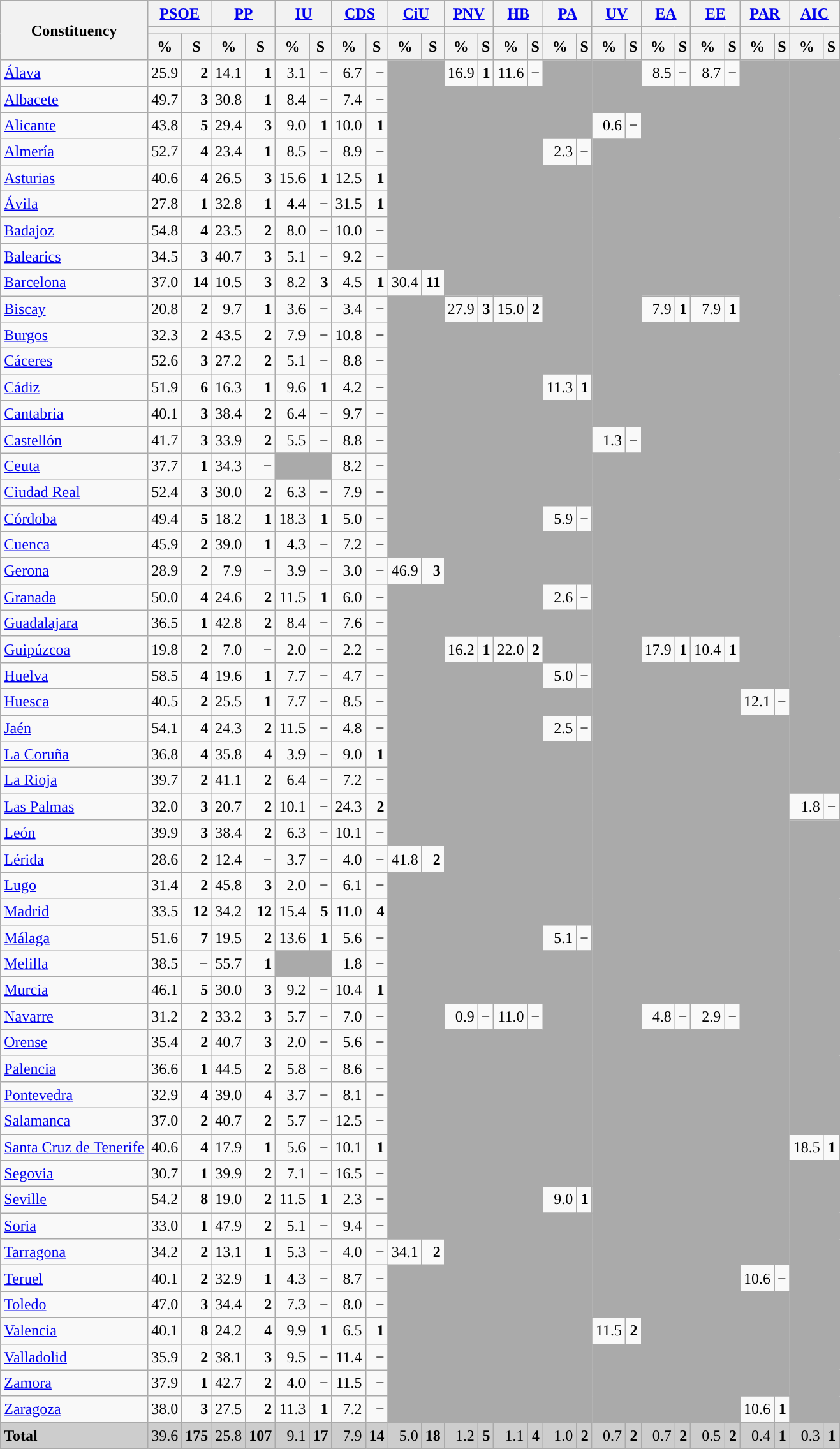<table class="wikitable sortable" style="text-align:right; line-height:20px;">
<tr>
<th rowspan="3">Constituency</th>
<th colspan="2" width="30px" class="unsortable"><a href='#'>PSOE</a></th>
<th colspan="2" width="30px" class="unsortable"><a href='#'>PP</a></th>
<th colspan="2" width="30px" class="unsortable"><a href='#'>IU</a></th>
<th colspan="2" width="30px" class="unsortable"><a href='#'>CDS</a></th>
<th colspan="2" width="30px" class="unsortable"><a href='#'>CiU</a></th>
<th colspan="2" width="30px" class="unsortable"><a href='#'>PNV</a></th>
<th colspan="2" width="30px" class="unsortable"><a href='#'>HB</a></th>
<th colspan="2" width="30px" class="unsortable"><a href='#'>PA</a></th>
<th colspan="2" width="30px" class="unsortable"><a href='#'>UV</a></th>
<th colspan="2" width="30px" class="unsortable"><a href='#'>EA</a></th>
<th colspan="2" width="30px" class="unsortable"><a href='#'>EE</a></th>
<th colspan="2" width="30px" class="unsortable"><a href='#'>PAR</a></th>
<th colspan="2" width="30px" class="unsortable"><a href='#'>AIC</a></th>
</tr>
<tr>
<th colspan="2" style="background:"></th>
<th colspan="2" style="background:"></th>
<th colspan="2" style="background:"></th>
<th colspan="2" style="background:"></th>
<th colspan="2" style="background:"></th>
<th colspan="2" style="background:"></th>
<th colspan="2" style="background:"></th>
<th colspan="2" style="background:"></th>
<th colspan="2" style="background:"></th>
<th colspan="2" style="background:"></th>
<th colspan="2" style="background:"></th>
<th colspan="2" style="background:"></th>
<th colspan="2" style="background:"></th>
</tr>
<tr>
<th data-sort-type="number">%</th>
<th data-sort-type="number">S</th>
<th data-sort-type="number">%</th>
<th data-sort-type="number">S</th>
<th data-sort-type="number">%</th>
<th data-sort-type="number">S</th>
<th data-sort-type="number">%</th>
<th data-sort-type="number">S</th>
<th data-sort-type="number">%</th>
<th data-sort-type="number">S</th>
<th data-sort-type="number">%</th>
<th data-sort-type="number">S</th>
<th data-sort-type="number">%</th>
<th data-sort-type="number">S</th>
<th data-sort-type="number">%</th>
<th data-sort-type="number">S</th>
<th data-sort-type="number">%</th>
<th data-sort-type="number">S</th>
<th data-sort-type="number">%</th>
<th data-sort-type="number">S</th>
<th data-sort-type="number">%</th>
<th data-sort-type="number">S</th>
<th data-sort-type="number">%</th>
<th data-sort-type="number">S</th>
<th data-sort-type="number">%</th>
<th data-sort-type="number">S</th>
</tr>
<tr>
<td align="left"><a href='#'>Álava</a></td>
<td style="background:">25.9</td>
<td><strong>2</strong></td>
<td>14.1</td>
<td><strong>1</strong></td>
<td>3.1</td>
<td>−</td>
<td>6.7</td>
<td>−</td>
<td colspan="2" rowspan="8" bgcolor="#AAAAAA"></td>
<td>16.9</td>
<td><strong>1</strong></td>
<td>11.6</td>
<td>−</td>
<td colspan="2" rowspan="3" bgcolor="#AAAAAA"></td>
<td colspan="2" rowspan="2" bgcolor="#AAAAAA"></td>
<td>8.5</td>
<td>−</td>
<td>8.7</td>
<td>−</td>
<td colspan="2" rowspan="24" bgcolor="#AAAAAA"></td>
<td colspan="2" rowspan="28" bgcolor="#AAAAAA"></td>
</tr>
<tr>
<td align="left"><a href='#'>Albacete</a></td>
<td style="background:">49.7</td>
<td><strong>3</strong></td>
<td>30.8</td>
<td><strong>1</strong></td>
<td>8.4</td>
<td>−</td>
<td>7.4</td>
<td>−</td>
<td colspan="2" rowspan="8" bgcolor="#AAAAAA"></td>
<td colspan="2" rowspan="8" bgcolor="#AAAAAA"></td>
<td colspan="2" rowspan="8" bgcolor="#AAAAAA"></td>
<td colspan="2" rowspan="8" bgcolor="#AAAAAA"></td>
</tr>
<tr>
<td align="left"><a href='#'>Alicante</a></td>
<td style="background:">43.8</td>
<td><strong>5</strong></td>
<td>29.4</td>
<td><strong>3</strong></td>
<td>9.0</td>
<td><strong>1</strong></td>
<td>10.0</td>
<td><strong>1</strong></td>
<td>0.6</td>
<td>−</td>
</tr>
<tr>
<td align="left"><a href='#'>Almería</a></td>
<td style="background:">52.7</td>
<td><strong>4</strong></td>
<td>23.4</td>
<td><strong>1</strong></td>
<td>8.5</td>
<td>−</td>
<td>8.9</td>
<td>−</td>
<td>2.3</td>
<td>−</td>
<td colspan="2" rowspan="11" bgcolor="#AAAAAA"></td>
</tr>
<tr>
<td align="left"><a href='#'>Asturias</a></td>
<td style="background:">40.6</td>
<td><strong>4</strong></td>
<td>26.5</td>
<td><strong>3</strong></td>
<td>15.6</td>
<td><strong>1</strong></td>
<td>12.5</td>
<td><strong>1</strong></td>
<td colspan="2" rowspan="8" bgcolor="#AAAAAA"></td>
</tr>
<tr>
<td align="left"><a href='#'>Ávila</a></td>
<td>27.8</td>
<td><strong>1</strong></td>
<td style="background:">32.8</td>
<td><strong>1</strong></td>
<td>4.4</td>
<td>−</td>
<td>31.5</td>
<td><strong>1</strong></td>
</tr>
<tr>
<td align="left"><a href='#'>Badajoz</a></td>
<td style="background:">54.8</td>
<td><strong>4</strong></td>
<td>23.5</td>
<td><strong>2</strong></td>
<td>8.0</td>
<td>−</td>
<td>10.0</td>
<td>−</td>
</tr>
<tr>
<td align="left"><a href='#'>Balearics</a></td>
<td>34.5</td>
<td><strong>3</strong></td>
<td style="background:">40.7</td>
<td><strong>3</strong></td>
<td>5.1</td>
<td>−</td>
<td>9.2</td>
<td>−</td>
</tr>
<tr>
<td align="left"><a href='#'>Barcelona</a></td>
<td style="background:">37.0</td>
<td><strong>14</strong></td>
<td>10.5</td>
<td><strong>3</strong></td>
<td>8.2</td>
<td><strong>3</strong></td>
<td>4.5</td>
<td><strong>1</strong></td>
<td>30.4</td>
<td><strong>11</strong></td>
</tr>
<tr>
<td align="left"><a href='#'>Biscay</a></td>
<td>20.8</td>
<td><strong>2</strong></td>
<td>9.7</td>
<td><strong>1</strong></td>
<td>3.6</td>
<td>−</td>
<td>3.4</td>
<td>−</td>
<td colspan="2" rowspan="10" bgcolor="#AAAAAA"></td>
<td style="background:">27.9</td>
<td><strong>3</strong></td>
<td>15.0</td>
<td><strong>2</strong></td>
<td>7.9</td>
<td><strong>1</strong></td>
<td>7.9</td>
<td><strong>1</strong></td>
</tr>
<tr>
<td align="left"><a href='#'>Burgos</a></td>
<td>32.3</td>
<td><strong>2</strong></td>
<td style="background:">43.5</td>
<td><strong>2</strong></td>
<td>7.9</td>
<td>−</td>
<td>10.8</td>
<td>−</td>
<td colspan="2" rowspan="12" bgcolor="#AAAAAA"></td>
<td colspan="2" rowspan="12" bgcolor="#AAAAAA"></td>
<td colspan="2" rowspan="12" bgcolor="#AAAAAA"></td>
<td colspan="2" rowspan="12" bgcolor="#AAAAAA"></td>
</tr>
<tr>
<td align="left"><a href='#'>Cáceres</a></td>
<td style="background:">52.6</td>
<td><strong>3</strong></td>
<td>27.2</td>
<td><strong>2</strong></td>
<td>5.1</td>
<td>−</td>
<td>8.8</td>
<td>−</td>
</tr>
<tr>
<td align="left"><a href='#'>Cádiz</a></td>
<td style="background:">51.9</td>
<td><strong>6</strong></td>
<td>16.3</td>
<td><strong>1</strong></td>
<td>9.6</td>
<td><strong>1</strong></td>
<td>4.2</td>
<td>−</td>
<td>11.3</td>
<td><strong>1</strong></td>
</tr>
<tr>
<td align="left"><a href='#'>Cantabria</a></td>
<td style="background:">40.1</td>
<td><strong>3</strong></td>
<td>38.4</td>
<td><strong>2</strong></td>
<td>6.4</td>
<td>−</td>
<td>9.7</td>
<td>−</td>
<td colspan="2" rowspan="4" bgcolor="#AAAAAA"></td>
</tr>
<tr>
<td align="left"><a href='#'>Castellón</a></td>
<td style="background:">41.7</td>
<td><strong>3</strong></td>
<td>33.9</td>
<td><strong>2</strong></td>
<td>5.5</td>
<td>−</td>
<td>8.8</td>
<td>−</td>
<td>1.3</td>
<td>−</td>
</tr>
<tr>
<td align="left"><a href='#'>Ceuta</a></td>
<td style="background:">37.7</td>
<td><strong>1</strong></td>
<td>34.3</td>
<td>−</td>
<td colspan="2" bgcolor="#AAAAAA"></td>
<td>8.2</td>
<td>−</td>
<td colspan="2" rowspan="33" bgcolor="#AAAAAA"></td>
</tr>
<tr>
<td align="left"><a href='#'>Ciudad Real</a></td>
<td style="background:">52.4</td>
<td><strong>3</strong></td>
<td>30.0</td>
<td><strong>2</strong></td>
<td>6.3</td>
<td>−</td>
<td>7.9</td>
<td>−</td>
</tr>
<tr>
<td align="left"><a href='#'>Córdoba</a></td>
<td style="background:">49.4</td>
<td><strong>5</strong></td>
<td>18.2</td>
<td><strong>1</strong></td>
<td>18.3</td>
<td><strong>1</strong></td>
<td>5.0</td>
<td>−</td>
<td>5.9</td>
<td>−</td>
</tr>
<tr>
<td align="left"><a href='#'>Cuenca</a></td>
<td style="background:">45.9</td>
<td><strong>2</strong></td>
<td>39.0</td>
<td><strong>1</strong></td>
<td>4.3</td>
<td>−</td>
<td>7.2</td>
<td>−</td>
<td colspan="2" rowspan="2" bgcolor="#AAAAAA"></td>
</tr>
<tr>
<td align="left"><a href='#'>Gerona</a></td>
<td>28.9</td>
<td><strong>2</strong></td>
<td>7.9</td>
<td>−</td>
<td>3.9</td>
<td>−</td>
<td>3.0</td>
<td>−</td>
<td style="background:">46.9</td>
<td><strong>3</strong></td>
</tr>
<tr>
<td align="left"><a href='#'>Granada</a></td>
<td style="background:">50.0</td>
<td><strong>4</strong></td>
<td>24.6</td>
<td><strong>2</strong></td>
<td>11.5</td>
<td><strong>1</strong></td>
<td>6.0</td>
<td>−</td>
<td colspan="2" rowspan="10" bgcolor="#AAAAAA"></td>
<td>2.6</td>
<td>−</td>
</tr>
<tr>
<td align="left"><a href='#'>Guadalajara</a></td>
<td>36.5</td>
<td><strong>1</strong></td>
<td style="background:">42.8</td>
<td><strong>2</strong></td>
<td>8.4</td>
<td>−</td>
<td>7.6</td>
<td>−</td>
<td colspan="2" rowspan="2" bgcolor="#AAAAAA"></td>
</tr>
<tr>
<td align="left"><a href='#'>Guipúzcoa</a></td>
<td>19.8</td>
<td><strong>2</strong></td>
<td>7.0</td>
<td>−</td>
<td>2.0</td>
<td>−</td>
<td>2.2</td>
<td>−</td>
<td>16.2</td>
<td><strong>1</strong></td>
<td style="background:">22.0</td>
<td><strong>2</strong></td>
<td>17.9</td>
<td><strong>1</strong></td>
<td>10.4</td>
<td><strong>1</strong></td>
</tr>
<tr>
<td align="left"><a href='#'>Huelva</a></td>
<td style="background:">58.5</td>
<td><strong>4</strong></td>
<td>19.6</td>
<td><strong>1</strong></td>
<td>7.7</td>
<td>−</td>
<td>4.7</td>
<td>−</td>
<td colspan="2" rowspan="13" bgcolor="#AAAAAA"></td>
<td colspan="2" rowspan="13" bgcolor="#AAAAAA"></td>
<td>5.0</td>
<td>−</td>
<td colspan="2" rowspan="13" bgcolor="#AAAAAA"></td>
<td colspan="2" rowspan="13" bgcolor="#AAAAAA"></td>
</tr>
<tr>
<td align="left"><a href='#'>Huesca</a></td>
<td style="background:">40.5</td>
<td><strong>2</strong></td>
<td>25.5</td>
<td><strong>1</strong></td>
<td>7.7</td>
<td>−</td>
<td>8.5</td>
<td>−</td>
<td colspan="2" bgcolor="#AAAAAA"></td>
<td>12.1</td>
<td>−</td>
</tr>
<tr>
<td align="left"><a href='#'>Jaén</a></td>
<td style="background:">54.1</td>
<td><strong>4</strong></td>
<td>24.3</td>
<td><strong>2</strong></td>
<td>11.5</td>
<td>−</td>
<td>4.8</td>
<td>−</td>
<td>2.5</td>
<td>−</td>
<td colspan="2" rowspan="21" bgcolor="#AAAAAA"></td>
</tr>
<tr>
<td align="left"><a href='#'>La Coruña</a></td>
<td style="background:">36.8</td>
<td><strong>4</strong></td>
<td>35.8</td>
<td><strong>4</strong></td>
<td>3.9</td>
<td>−</td>
<td>9.0</td>
<td><strong>1</strong></td>
<td colspan="2" rowspan="7" bgcolor="#AAAAAA"></td>
</tr>
<tr>
<td align="left"><a href='#'>La Rioja</a></td>
<td>39.7</td>
<td><strong>2</strong></td>
<td style="background:">41.1</td>
<td><strong>2</strong></td>
<td>6.4</td>
<td>−</td>
<td>7.2</td>
<td>−</td>
</tr>
<tr>
<td align="left"><a href='#'>Las Palmas</a></td>
<td style="background:">32.0</td>
<td><strong>3</strong></td>
<td>20.7</td>
<td><strong>2</strong></td>
<td>10.1</td>
<td>−</td>
<td>24.3</td>
<td><strong>2</strong></td>
<td>1.8</td>
<td>−</td>
</tr>
<tr>
<td align="left"><a href='#'>León</a></td>
<td style="background:">39.9</td>
<td><strong>3</strong></td>
<td>38.4</td>
<td><strong>2</strong></td>
<td>6.3</td>
<td>−</td>
<td>10.1</td>
<td>−</td>
<td colspan="2" rowspan="12" bgcolor="#AAAAAA"></td>
</tr>
<tr>
<td align="left"><a href='#'>Lérida</a></td>
<td>28.6</td>
<td><strong>2</strong></td>
<td>12.4</td>
<td>−</td>
<td>3.7</td>
<td>−</td>
<td>4.0</td>
<td>−</td>
<td style="background:">41.8</td>
<td><strong>2</strong></td>
</tr>
<tr>
<td align="left"><a href='#'>Lugo</a></td>
<td>31.4</td>
<td><strong>2</strong></td>
<td style="background:">45.8</td>
<td><strong>3</strong></td>
<td>2.0</td>
<td>−</td>
<td>6.1</td>
<td>−</td>
<td colspan="2" rowspan="14" bgcolor="#AAAAAA"></td>
</tr>
<tr>
<td align="left"><a href='#'>Madrid</a></td>
<td>33.5</td>
<td><strong>12</strong></td>
<td style="background:">34.2</td>
<td><strong>12</strong></td>
<td>15.4</td>
<td><strong>5</strong></td>
<td>11.0</td>
<td><strong>4</strong></td>
</tr>
<tr>
<td align="left"><a href='#'>Málaga</a></td>
<td style="background:">51.6</td>
<td><strong>7</strong></td>
<td>19.5</td>
<td><strong>2</strong></td>
<td>13.6</td>
<td><strong>1</strong></td>
<td>5.6</td>
<td>−</td>
<td>5.1</td>
<td>−</td>
</tr>
<tr>
<td align="left"><a href='#'>Melilla</a></td>
<td>38.5</td>
<td>−</td>
<td style="background:">55.7</td>
<td><strong>1</strong></td>
<td colspan="2" bgcolor="#AAAAAA"></td>
<td>1.8</td>
<td>−</td>
<td colspan="2" rowspan="9" bgcolor="#AAAAAA"></td>
</tr>
<tr>
<td align="left"><a href='#'>Murcia</a></td>
<td style="background:">46.1</td>
<td><strong>5</strong></td>
<td>30.0</td>
<td><strong>3</strong></td>
<td>9.2</td>
<td>−</td>
<td>10.4</td>
<td><strong>1</strong></td>
</tr>
<tr>
<td align="left"><a href='#'>Navarre</a></td>
<td>31.2</td>
<td><strong>2</strong></td>
<td style="background:">33.2</td>
<td><strong>3</strong></td>
<td>5.7</td>
<td>−</td>
<td>7.0</td>
<td>−</td>
<td>0.9</td>
<td>−</td>
<td>11.0</td>
<td>−</td>
<td>4.8</td>
<td>−</td>
<td>2.9</td>
<td>−</td>
</tr>
<tr>
<td align="left"><a href='#'>Orense</a></td>
<td>35.4</td>
<td><strong>2</strong></td>
<td style="background:">40.7</td>
<td><strong>3</strong></td>
<td>2.0</td>
<td>−</td>
<td>5.6</td>
<td>−</td>
<td colspan="2" rowspan="15" bgcolor="#AAAAAA"></td>
<td colspan="2" rowspan="15" bgcolor="#AAAAAA"></td>
<td colspan="2" rowspan="15" bgcolor="#AAAAAA"></td>
<td colspan="2" rowspan="15" bgcolor="#AAAAAA"></td>
</tr>
<tr>
<td align="left"><a href='#'>Palencia</a></td>
<td>36.6</td>
<td><strong>1</strong></td>
<td style="background:">44.5</td>
<td><strong>2</strong></td>
<td>5.8</td>
<td>−</td>
<td>8.6</td>
<td>−</td>
</tr>
<tr>
<td align="left"><a href='#'>Pontevedra</a></td>
<td>32.9</td>
<td><strong>4</strong></td>
<td style="background:">39.0</td>
<td><strong>4</strong></td>
<td>3.7</td>
<td>−</td>
<td>8.1</td>
<td>−</td>
</tr>
<tr>
<td align="left"><a href='#'>Salamanca</a></td>
<td>37.0</td>
<td><strong>2</strong></td>
<td style="background:">40.7</td>
<td><strong>2</strong></td>
<td>5.7</td>
<td>−</td>
<td>12.5</td>
<td>−</td>
</tr>
<tr>
<td align="left"><a href='#'>Santa Cruz de Tenerife</a></td>
<td style="background:">40.6</td>
<td><strong>4</strong></td>
<td>17.9</td>
<td><strong>1</strong></td>
<td>5.6</td>
<td>−</td>
<td>10.1</td>
<td><strong>1</strong></td>
<td>18.5</td>
<td><strong>1</strong></td>
</tr>
<tr>
<td align="left"><a href='#'>Segovia</a></td>
<td>30.7</td>
<td><strong>1</strong></td>
<td style="background:">39.9</td>
<td><strong>2</strong></td>
<td>7.1</td>
<td>−</td>
<td>16.5</td>
<td>−</td>
<td colspan="2" rowspan="10" bgcolor="#AAAAAA"></td>
</tr>
<tr>
<td align="left"><a href='#'>Seville</a></td>
<td style="background:">54.2</td>
<td><strong>8</strong></td>
<td>19.0</td>
<td><strong>2</strong></td>
<td>11.5</td>
<td><strong>1</strong></td>
<td>2.3</td>
<td>−</td>
<td>9.0</td>
<td><strong>1</strong></td>
</tr>
<tr>
<td align="left"><a href='#'>Soria</a></td>
<td>33.0</td>
<td><strong>1</strong></td>
<td style="background:">47.9</td>
<td><strong>2</strong></td>
<td>5.1</td>
<td>−</td>
<td>9.4</td>
<td>−</td>
<td colspan="2" rowspan="8" bgcolor="#AAAAAA"></td>
</tr>
<tr>
<td align="left"><a href='#'>Tarragona</a></td>
<td style="background:">34.2</td>
<td><strong>2</strong></td>
<td>13.1</td>
<td><strong>1</strong></td>
<td>5.3</td>
<td>−</td>
<td>4.0</td>
<td>−</td>
<td>34.1</td>
<td><strong>2</strong></td>
</tr>
<tr>
<td align="left"><a href='#'>Teruel</a></td>
<td style="background:">40.1</td>
<td><strong>2</strong></td>
<td>32.9</td>
<td><strong>1</strong></td>
<td>4.3</td>
<td>−</td>
<td>8.7</td>
<td>−</td>
<td colspan="2" rowspan="6" bgcolor="#AAAAAA"></td>
<td>10.6</td>
<td>−</td>
</tr>
<tr>
<td align="left"><a href='#'>Toledo</a></td>
<td style="background:">47.0</td>
<td><strong>3</strong></td>
<td>34.4</td>
<td><strong>2</strong></td>
<td>7.3</td>
<td>−</td>
<td>8.0</td>
<td>−</td>
<td colspan="2" rowspan="4" bgcolor="#AAAAAA"></td>
</tr>
<tr>
<td align="left"><a href='#'>Valencia</a></td>
<td style="background:">40.1</td>
<td><strong>8</strong></td>
<td>24.2</td>
<td><strong>4</strong></td>
<td>9.9</td>
<td><strong>1</strong></td>
<td>6.5</td>
<td><strong>1</strong></td>
<td>11.5</td>
<td><strong>2</strong></td>
</tr>
<tr>
<td align="left"><a href='#'>Valladolid</a></td>
<td>35.9</td>
<td><strong>2</strong></td>
<td style="background:">38.1</td>
<td><strong>3</strong></td>
<td>9.5</td>
<td>−</td>
<td>11.4</td>
<td>−</td>
<td colspan="2" rowspan="3" bgcolor="#AAAAAA"></td>
</tr>
<tr>
<td align="left"><a href='#'>Zamora</a></td>
<td>37.9</td>
<td><strong>1</strong></td>
<td style="background:">42.7</td>
<td><strong>2</strong></td>
<td>4.0</td>
<td>−</td>
<td>11.5</td>
<td>−</td>
</tr>
<tr>
<td align="left"><a href='#'>Zaragoza</a></td>
<td style="background:">38.0</td>
<td><strong>3</strong></td>
<td>27.5</td>
<td><strong>2</strong></td>
<td>11.3</td>
<td><strong>1</strong></td>
<td>7.2</td>
<td>−</td>
<td>10.6</td>
<td><strong>1</strong></td>
</tr>
<tr style="background:#CDCDCD;">
<td align="left"><strong>Total</strong></td>
<td style="background:">39.6</td>
<td><strong>175</strong></td>
<td>25.8</td>
<td><strong>107</strong></td>
<td>9.1</td>
<td><strong>17</strong></td>
<td>7.9</td>
<td><strong>14</strong></td>
<td>5.0</td>
<td><strong>18</strong></td>
<td>1.2</td>
<td><strong>5</strong></td>
<td>1.1</td>
<td><strong>4</strong></td>
<td>1.0</td>
<td><strong>2</strong></td>
<td>0.7</td>
<td><strong>2</strong></td>
<td>0.7</td>
<td><strong>2</strong></td>
<td>0.5</td>
<td><strong>2</strong></td>
<td>0.4</td>
<td><strong>1</strong></td>
<td>0.3</td>
<td><strong>1</strong></td>
</tr>
</table>
